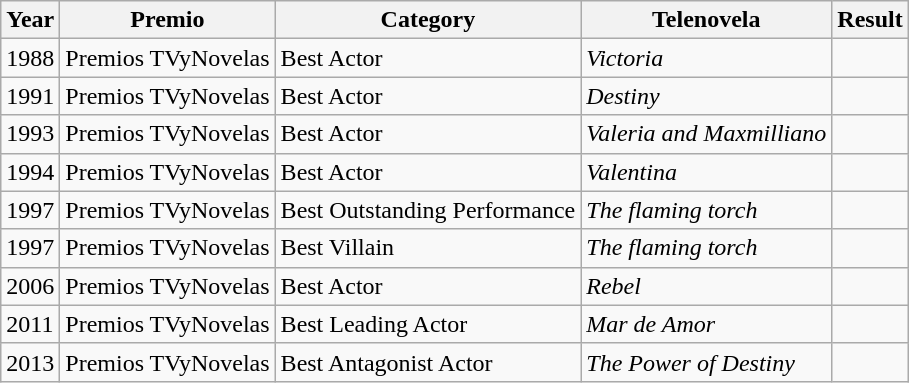<table class="wikitable sortable">
<tr>
<th>Year</th>
<th>Premio</th>
<th>Category</th>
<th>Telenovela</th>
<th>Result</th>
</tr>
<tr>
<td>1988</td>
<td>Premios TVyNovelas</td>
<td>Best Actor</td>
<td><em>Victoria</em></td>
<td></td>
</tr>
<tr>
<td>1991</td>
<td>Premios TVyNovelas</td>
<td>Best Actor</td>
<td><em>Destiny</em></td>
<td></td>
</tr>
<tr>
<td>1993</td>
<td>Premios TVyNovelas</td>
<td>Best Actor</td>
<td><em>Valeria and Maxmilliano</em></td>
<td></td>
</tr>
<tr>
<td>1994</td>
<td>Premios TVyNovelas</td>
<td>Best Actor</td>
<td><em>Valentina</em></td>
<td></td>
</tr>
<tr>
<td>1997</td>
<td>Premios TVyNovelas</td>
<td>Best Outstanding Performance</td>
<td><em>The flaming torch</em></td>
<td></td>
</tr>
<tr>
<td>1997</td>
<td>Premios TVyNovelas</td>
<td>Best Villain</td>
<td><em>The flaming torch</em></td>
<td></td>
</tr>
<tr>
<td>2006</td>
<td>Premios TVyNovelas</td>
<td>Best Actor</td>
<td><em>Rebel</em></td>
<td></td>
</tr>
<tr>
<td>2011</td>
<td>Premios TVyNovelas</td>
<td>Best Leading Actor</td>
<td><em>Mar de Amor</em></td>
<td></td>
</tr>
<tr>
<td>2013</td>
<td>Premios TVyNovelas</td>
<td>Best Antagonist Actor</td>
<td><em>The Power of Destiny</em></td>
<td></td>
</tr>
</table>
